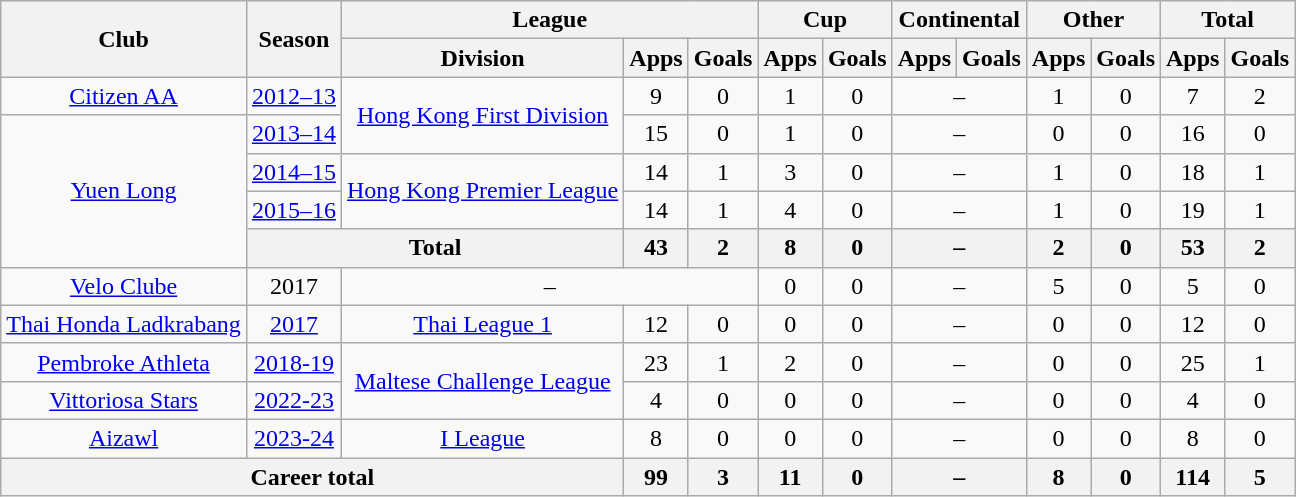<table class="wikitable" style="text-align: center">
<tr>
<th rowspan="2">Club</th>
<th rowspan="2">Season</th>
<th colspan="3">League</th>
<th colspan="2">Cup</th>
<th colspan="2">Continental</th>
<th colspan="2">Other</th>
<th colspan="2">Total</th>
</tr>
<tr>
<th>Division</th>
<th>Apps</th>
<th>Goals</th>
<th>Apps</th>
<th>Goals</th>
<th>Apps</th>
<th>Goals</th>
<th>Apps</th>
<th>Goals</th>
<th>Apps</th>
<th>Goals</th>
</tr>
<tr>
<td><a href='#'>Citizen AA</a></td>
<td><a href='#'>2012–13</a></td>
<td rowspan="2"><a href='#'>Hong Kong First Division</a></td>
<td>9</td>
<td>0</td>
<td>1</td>
<td>0</td>
<td colspan="2">–</td>
<td>1</td>
<td>0</td>
<td>7</td>
<td>2</td>
</tr>
<tr>
<td rowspan="4"><a href='#'>Yuen Long</a></td>
<td><a href='#'>2013–14</a></td>
<td>15</td>
<td>0</td>
<td>1</td>
<td>0</td>
<td colspan="2">–</td>
<td>0</td>
<td>0</td>
<td>16</td>
<td>0</td>
</tr>
<tr>
<td><a href='#'>2014–15</a></td>
<td rowspan="2"><a href='#'>Hong Kong Premier League</a></td>
<td>14</td>
<td>1</td>
<td>3</td>
<td>0</td>
<td colspan="2">–</td>
<td>1</td>
<td>0</td>
<td>18</td>
<td>1</td>
</tr>
<tr>
<td><a href='#'>2015–16</a></td>
<td>14</td>
<td>1</td>
<td>4</td>
<td>0</td>
<td colspan="2">–</td>
<td>1</td>
<td>0</td>
<td>19</td>
<td>1</td>
</tr>
<tr>
<th colspan="2"><strong>Total</strong></th>
<th>43</th>
<th>2</th>
<th>8</th>
<th>0</th>
<th colspan="2">–</th>
<th>2</th>
<th>0</th>
<th>53</th>
<th>2</th>
</tr>
<tr>
<td><a href='#'>Velo Clube</a></td>
<td>2017</td>
<td colspan="3">–</td>
<td>0</td>
<td>0</td>
<td colspan="2">–</td>
<td>5</td>
<td>0</td>
<td>5</td>
<td>0</td>
</tr>
<tr>
<td><a href='#'>Thai Honda Ladkrabang</a></td>
<td><a href='#'>2017</a></td>
<td><a href='#'>Thai League 1</a></td>
<td>12</td>
<td>0</td>
<td>0</td>
<td>0</td>
<td colspan="2">–</td>
<td>0</td>
<td>0</td>
<td>12</td>
<td>0</td>
</tr>
<tr>
<td><a href='#'>Pembroke Athleta</a></td>
<td><a href='#'>2018-19</a></td>
<td rowspan="2"><a href='#'>Maltese Challenge League</a></td>
<td>23</td>
<td>1</td>
<td>2</td>
<td>0</td>
<td colspan="2">–</td>
<td>0</td>
<td>0</td>
<td>25</td>
<td>1</td>
</tr>
<tr>
<td><a href='#'>Vittoriosa Stars</a></td>
<td><a href='#'>2022-23</a></td>
<td>4</td>
<td>0</td>
<td>0</td>
<td>0</td>
<td colspan="2">–</td>
<td>0</td>
<td>0</td>
<td>4</td>
<td>0</td>
</tr>
<tr>
<td><a href='#'>Aizawl</a></td>
<td><a href='#'>2023-24</a></td>
<td><a href='#'>I League</a></td>
<td>8</td>
<td>0</td>
<td>0</td>
<td>0</td>
<td colspan="2">–</td>
<td>0</td>
<td>0</td>
<td>8</td>
<td>0</td>
</tr>
<tr>
<th colspan=3>Career total</th>
<th>99</th>
<th>3</th>
<th>11</th>
<th>0</th>
<th colspan="2">–</th>
<th>8</th>
<th>0</th>
<th>114</th>
<th>5</th>
</tr>
</table>
